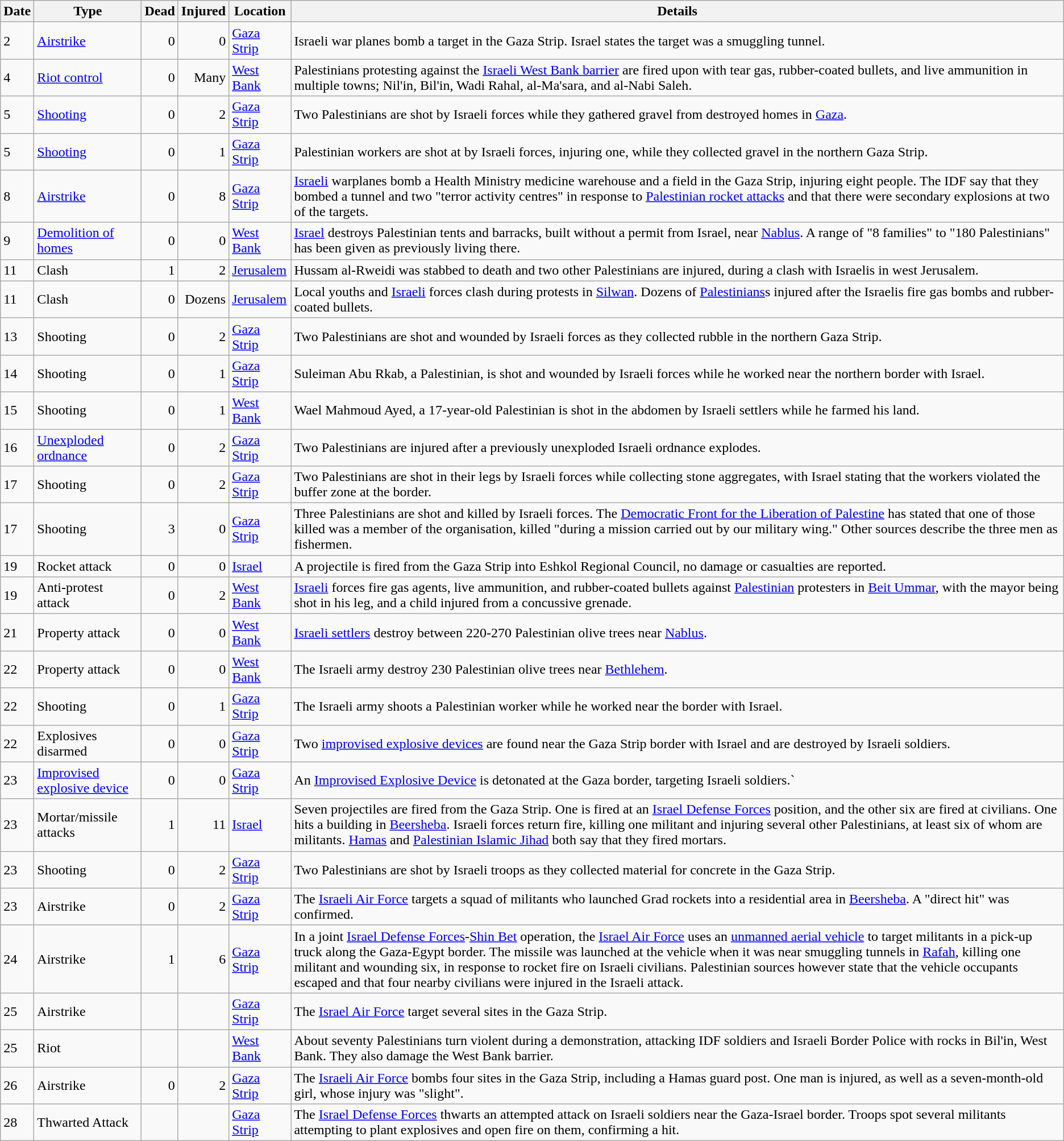<table class="wikitable sortable">
<tr>
<th>Date</th>
<th>Type</th>
<th>Dead</th>
<th>Injured</th>
<th>Location</th>
<th class="unsortable">Details</th>
</tr>
<tr>
<td>2</td>
<td><a href='#'>Airstrike</a></td>
<td align="right">0</td>
<td align="right">0</td>
<td> <a href='#'>Gaza Strip</a></td>
<td>Israeli war planes bomb a target in the Gaza Strip.  Israel states the target was a smuggling tunnel.</td>
</tr>
<tr>
<td>4</td>
<td><a href='#'>Riot control</a></td>
<td align="right">0</td>
<td align="right">Many</td>
<td> <a href='#'>West Bank</a></td>
<td>Palestinians protesting against the <a href='#'>Israeli West Bank barrier</a> are fired upon with tear gas, rubber-coated bullets, and live ammunition in multiple towns; Nil'in, Bil'in, Wadi Rahal, al-Ma'sara, and al-Nabi Saleh.</td>
</tr>
<tr>
<td>5</td>
<td><a href='#'>Shooting</a></td>
<td align="right">0</td>
<td align="right">2</td>
<td> <a href='#'>Gaza Strip</a></td>
<td>Two Palestinians are shot by Israeli forces while they gathered gravel from destroyed homes in <a href='#'>Gaza</a>.</td>
</tr>
<tr>
<td>5</td>
<td><a href='#'>Shooting</a></td>
<td align="right">0</td>
<td align="right">1</td>
<td> <a href='#'>Gaza Strip</a></td>
<td>Palestinian workers are shot at by Israeli forces, injuring one, while they collected gravel in the northern Gaza Strip.</td>
</tr>
<tr>
<td>8</td>
<td><a href='#'>Airstrike</a></td>
<td align="right">0</td>
<td align="right">8</td>
<td> <a href='#'>Gaza Strip</a></td>
<td><a href='#'>Israeli</a> warplanes bomb a Health Ministry medicine warehouse and a field in the Gaza Strip, injuring eight people. The IDF say that they bombed a tunnel and two "terror activity centres" in response to <a href='#'>Palestinian rocket attacks</a> and that there were secondary explosions at two of the targets.</td>
</tr>
<tr>
<td>9</td>
<td><a href='#'>Demolition of homes</a></td>
<td align="right">0</td>
<td align="right">0</td>
<td> <a href='#'>West Bank</a></td>
<td><a href='#'>Israel</a> destroys Palestinian tents and barracks, built without a permit from Israel, near <a href='#'>Nablus</a>. A range of "8 families" to "180 Palestinians" has been given as previously living there.</td>
</tr>
<tr>
<td>11</td>
<td>Clash</td>
<td align="right">1</td>
<td align="right">2</td>
<td><a href='#'>Jerusalem</a></td>
<td>Hussam al-Rweidi was stabbed to death and two other Palestinians are injured, during a clash with Israelis in west Jerusalem.</td>
</tr>
<tr>
<td>11</td>
<td>Clash</td>
<td align="right">0</td>
<td align="right">Dozens</td>
<td><a href='#'>Jerusalem</a></td>
<td>Local youths and <a href='#'>Israeli</a> forces clash during protests in <a href='#'>Silwan</a>. Dozens of <a href='#'>Palestinians</a>s injured after the Israelis fire gas bombs and rubber-coated bullets.</td>
</tr>
<tr>
<td>13</td>
<td>Shooting</td>
<td align="right">0</td>
<td align="right">2</td>
<td> <a href='#'>Gaza Strip</a></td>
<td>Two Palestinians are shot and wounded by Israeli forces as they collected rubble in the northern Gaza Strip.</td>
</tr>
<tr>
<td>14</td>
<td>Shooting</td>
<td align="right">0</td>
<td align="right">1</td>
<td> <a href='#'>Gaza Strip</a></td>
<td>Suleiman Abu Rkab, a Palestinian, is shot and wounded by Israeli forces while he worked near the northern border with Israel.</td>
</tr>
<tr>
<td>15</td>
<td>Shooting</td>
<td align="right">0</td>
<td align="right">1</td>
<td> <a href='#'>West Bank</a></td>
<td>Wael Mahmoud Ayed, a 17-year-old Palestinian is shot in the abdomen by Israeli settlers while he farmed his land.</td>
</tr>
<tr>
<td>16</td>
<td><a href='#'>Unexploded ordnance</a></td>
<td align="right">0</td>
<td align="right">2</td>
<td> <a href='#'>Gaza Strip</a></td>
<td>Two Palestinians are injured after a previously unexploded Israeli ordnance explodes.</td>
</tr>
<tr>
<td>17</td>
<td>Shooting</td>
<td align="right">0</td>
<td align="right">2</td>
<td> <a href='#'>Gaza Strip</a></td>
<td>Two Palestinians are shot in their legs by Israeli forces while collecting stone aggregates, with Israel stating that the workers violated the buffer zone at the border.</td>
</tr>
<tr>
<td>17</td>
<td>Shooting</td>
<td align="right">3</td>
<td align="right">0</td>
<td> <a href='#'>Gaza Strip</a></td>
<td>Three Palestinians are shot and killed by Israeli forces. The <a href='#'>Democratic Front for the Liberation of Palestine</a> has stated that one of those killed was a member of the organisation, killed "during a mission carried out by our military wing." Other sources describe the three men as fishermen.</td>
</tr>
<tr>
<td>19</td>
<td>Rocket attack</td>
<td align="right">0</td>
<td align="right">0</td>
<td> <a href='#'>Israel</a></td>
<td>A projectile is fired from the Gaza Strip into Eshkol Regional Council, no damage or casualties are reported.</td>
</tr>
<tr>
<td>19</td>
<td>Anti-protest attack</td>
<td align="right">0</td>
<td align="right">2</td>
<td> <a href='#'>West Bank</a></td>
<td><a href='#'>Israeli</a> forces fire gas agents, live ammunition, and rubber-coated bullets against <a href='#'>Palestinian</a> protesters in <a href='#'>Beit Ummar</a>, with the mayor being shot in his leg, and a child injured from a concussive grenade.</td>
</tr>
<tr>
<td>21</td>
<td>Property attack</td>
<td align="right">0</td>
<td align="right">0</td>
<td> <a href='#'>West Bank</a></td>
<td><a href='#'>Israeli settlers</a> destroy between 220-270 Palestinian olive trees near <a href='#'>Nablus</a>.</td>
</tr>
<tr>
<td>22</td>
<td>Property attack</td>
<td align="right">0</td>
<td align="right">0</td>
<td> <a href='#'>West Bank</a></td>
<td>The Israeli army destroy 230 Palestinian olive trees near <a href='#'>Bethlehem</a>.</td>
</tr>
<tr>
<td>22</td>
<td>Shooting</td>
<td align="right">0</td>
<td align="right">1</td>
<td> <a href='#'>Gaza Strip</a></td>
<td>The Israeli army shoots a Palestinian worker while he worked near the border with Israel.</td>
</tr>
<tr>
<td>22</td>
<td>Explosives disarmed</td>
<td align="right">0</td>
<td align="right">0</td>
<td> <a href='#'>Gaza Strip</a></td>
<td>Two <a href='#'>improvised explosive devices</a> are found near the Gaza Strip border with Israel and are destroyed by Israeli soldiers.</td>
</tr>
<tr>
<td>23</td>
<td><a href='#'>Improvised explosive device</a></td>
<td align="right">0</td>
<td align="right">0</td>
<td> <a href='#'>Gaza Strip</a></td>
<td>An <a href='#'>Improvised Explosive Device</a> is detonated at the Gaza border, targeting Israeli soldiers.`</td>
</tr>
<tr>
<td>23</td>
<td>Mortar/missile attacks</td>
<td align="right">1</td>
<td align="right">11</td>
<td> <a href='#'>Israel</a></td>
<td>Seven projectiles are fired from the Gaza Strip. One is fired at an <a href='#'>Israel Defense Forces</a> position, and the other six are fired at civilians. One hits a building in <a href='#'>Beersheba</a>. Israeli forces return fire, killing one militant and injuring several other Palestinians, at least six of whom are militants. <a href='#'>Hamas</a> and <a href='#'>Palestinian Islamic Jihad</a> both say that they fired mortars.</td>
</tr>
<tr>
<td>23</td>
<td>Shooting</td>
<td align="right">0</td>
<td align="right">2</td>
<td> <a href='#'>Gaza Strip</a></td>
<td>Two Palestinians are shot by Israeli troops as they collected material for concrete in the Gaza Strip.</td>
</tr>
<tr>
<td>23</td>
<td>Airstrike</td>
<td align="right">0</td>
<td align="right">2</td>
<td> <a href='#'>Gaza Strip</a></td>
<td>The <a href='#'>Israeli Air Force</a> targets a squad of militants who launched Grad rockets into a residential area in <a href='#'>Beersheba</a>. A "direct hit" was confirmed.</td>
</tr>
<tr>
<td>24</td>
<td>Airstrike</td>
<td align="right">1</td>
<td align="right">6</td>
<td> <a href='#'>Gaza Strip</a></td>
<td>In a joint <a href='#'>Israel Defense Forces</a>-<a href='#'>Shin Bet</a> operation, the <a href='#'>Israel Air Force</a> uses an <a href='#'>unmanned aerial vehicle</a> to target militants in a pick-up truck along the Gaza-Egypt border. The missile was launched at the vehicle when it was near smuggling tunnels in <a href='#'>Rafah</a>, killing one militant and wounding six, in response to rocket fire on Israeli civilians. Palestinian sources however state that the vehicle occupants escaped and that four nearby civilians were injured in the Israeli attack.</td>
</tr>
<tr>
<td>25</td>
<td>Airstrike</td>
<td align="right"></td>
<td align="right"></td>
<td> <a href='#'>Gaza Strip</a></td>
<td>The <a href='#'>Israel Air Force</a> target several sites in the Gaza Strip.</td>
</tr>
<tr>
<td>25</td>
<td>Riot</td>
<td align="right"></td>
<td align="right"></td>
<td> <a href='#'>West Bank</a></td>
<td>About seventy Palestinians turn violent during a demonstration, attacking IDF soldiers and Israeli Border Police with rocks in Bil'in, West Bank. They also damage the West Bank barrier.</td>
</tr>
<tr>
<td>26</td>
<td>Airstrike</td>
<td align="right">0</td>
<td align="right">2</td>
<td> <a href='#'>Gaza Strip</a></td>
<td>The <a href='#'>Israeli Air Force</a> bombs four sites in the Gaza Strip, including a Hamas guard post. One man is injured, as well as a seven-month-old girl, whose injury was "slight".</td>
</tr>
<tr>
<td>28</td>
<td>Thwarted Attack</td>
<td align="right"></td>
<td align="right"></td>
<td> <a href='#'>Gaza Strip</a></td>
<td>The <a href='#'>Israel Defense Forces</a> thwarts an attempted attack on Israeli soldiers near the Gaza-Israel border. Troops spot several militants attempting to plant explosives and open fire on them, confirming a hit.</td>
</tr>
</table>
